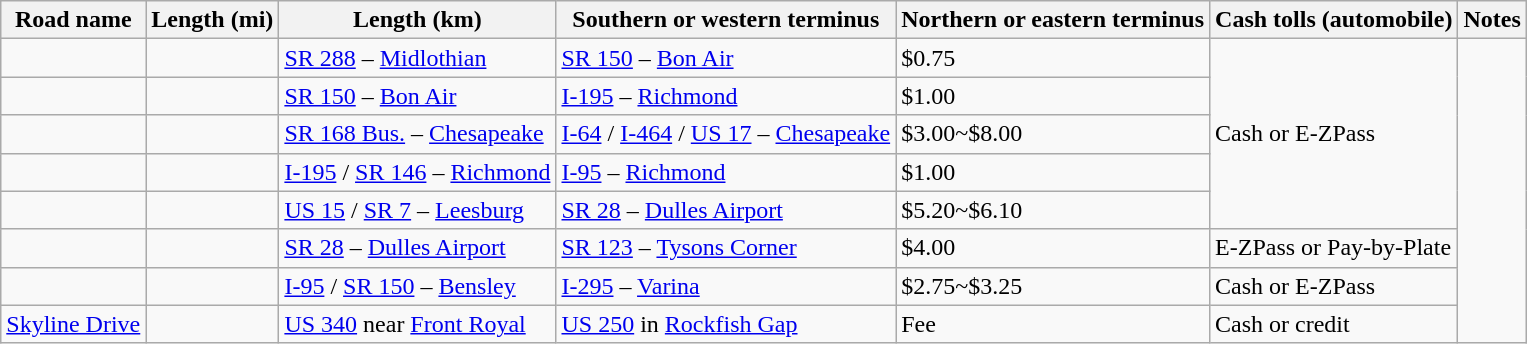<table class=wikitable>
<tr>
<th scope=col>Road name</th>
<th scope=col>Length (mi)</th>
<th scope=col>Length (km)</th>
<th scope=col>Southern or western terminus</th>
<th scope=col>Northern or eastern terminus</th>
<th scope=col>Cash tolls (automobile)</th>
<th scope=col>Notes</th>
</tr>
<tr>
<td></td>
<td></td>
<td><a href='#'>SR 288</a> – <a href='#'>Midlothian</a></td>
<td><a href='#'>SR 150</a> – <a href='#'>Bon Air</a></td>
<td>$0.75</td>
<td rowspan="5">Cash or E-ZPass</td>
</tr>
<tr>
<td></td>
<td></td>
<td><a href='#'>SR 150</a> – <a href='#'>Bon Air</a></td>
<td><a href='#'>I-195</a> – <a href='#'>Richmond</a></td>
<td>$1.00</td>
</tr>
<tr>
<td></td>
<td></td>
<td><a href='#'>SR 168 Bus.</a> – <a href='#'>Chesapeake</a></td>
<td><a href='#'>I-64</a> / <a href='#'>I-464</a> / <a href='#'>US 17</a> – <a href='#'>Chesapeake</a></td>
<td>$3.00~$8.00</td>
</tr>
<tr>
<td></td>
<td></td>
<td><a href='#'>I-195</a> / <a href='#'>SR 146</a> – <a href='#'>Richmond</a></td>
<td><a href='#'>I-95</a> – <a href='#'>Richmond</a></td>
<td>$1.00</td>
</tr>
<tr>
<td></td>
<td></td>
<td><a href='#'>US 15</a> / <a href='#'>SR 7</a> – <a href='#'>Leesburg</a></td>
<td><a href='#'>SR 28</a> – <a href='#'>Dulles Airport</a></td>
<td>$5.20~$6.10</td>
</tr>
<tr>
<td></td>
<td></td>
<td><a href='#'>SR 28</a> – <a href='#'>Dulles Airport</a></td>
<td><a href='#'>SR 123</a> – <a href='#'>Tysons Corner</a></td>
<td>$4.00</td>
<td>E-ZPass or Pay-by-Plate</td>
</tr>
<tr>
<td></td>
<td></td>
<td><a href='#'>I-95</a> / <a href='#'>SR 150</a> – <a href='#'>Bensley</a></td>
<td><a href='#'>I-295</a> – <a href='#'>Varina</a></td>
<td>$2.75~$3.25</td>
<td>Cash or E-ZPass</td>
</tr>
<tr>
<td> <a href='#'>Skyline Drive</a></td>
<td></td>
<td><a href='#'>US 340</a> near <a href='#'>Front Royal</a></td>
<td><a href='#'>US 250</a> in <a href='#'>Rockfish Gap</a></td>
<td>Fee</td>
<td>Cash or credit</td>
</tr>
</table>
